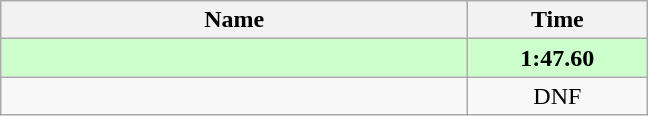<table class="wikitable" style="text-align:center;">
<tr>
<th style="width:19em">Name</th>
<th style="width:7em">Time</th>
</tr>
<tr bgcolor=ccffcc>
<td align=left><strong></strong></td>
<td><strong>1:47.60</strong></td>
</tr>
<tr>
<td align=left></td>
<td>DNF</td>
</tr>
</table>
